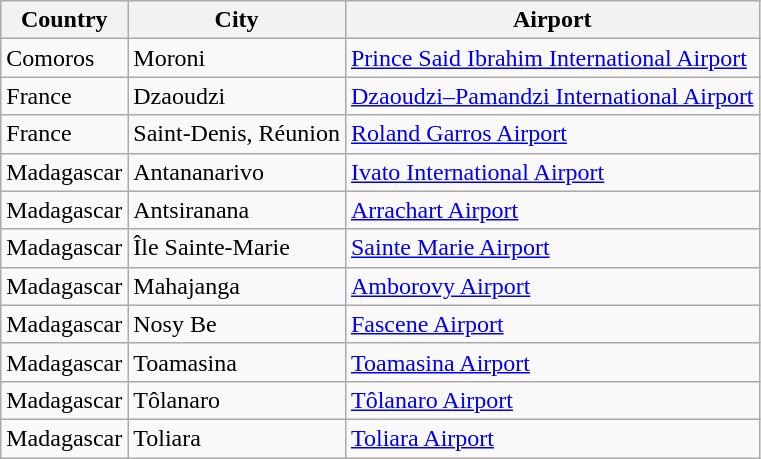<table class="wikitable sortable">
<tr>
<th>Country</th>
<th>City</th>
<th>Airport</th>
</tr>
<tr>
<td>Comoros</td>
<td>Moroni</td>
<td><a href='#'>Prince Said Ibrahim International Airport</a></td>
</tr>
<tr>
<td>France</td>
<td>Dzaoudzi</td>
<td><a href='#'>Dzaoudzi–Pamandzi International Airport</a></td>
</tr>
<tr>
<td>France</td>
<td>Saint-Denis, Réunion</td>
<td><a href='#'>Roland Garros Airport</a></td>
</tr>
<tr>
<td>Madagascar</td>
<td>Antananarivo</td>
<td><a href='#'>Ivato International Airport</a></td>
</tr>
<tr>
<td>Madagascar</td>
<td>Antsiranana</td>
<td><a href='#'>Arrachart Airport</a></td>
</tr>
<tr>
<td>Madagascar</td>
<td>Île Sainte-Marie</td>
<td><a href='#'>Sainte Marie Airport</a></td>
</tr>
<tr>
<td>Madagascar</td>
<td>Mahajanga</td>
<td><a href='#'>Amborovy Airport</a></td>
</tr>
<tr>
<td>Madagascar</td>
<td>Nosy Be</td>
<td><a href='#'>Fascene Airport</a></td>
</tr>
<tr>
<td>Madagascar</td>
<td>Toamasina</td>
<td><a href='#'>Toamasina Airport</a></td>
</tr>
<tr>
<td>Madagascar</td>
<td>Tôlanaro</td>
<td><a href='#'>Tôlanaro Airport</a></td>
</tr>
<tr>
<td>Madagascar</td>
<td>Toliara</td>
<td><a href='#'>Toliara Airport</a></td>
</tr>
</table>
